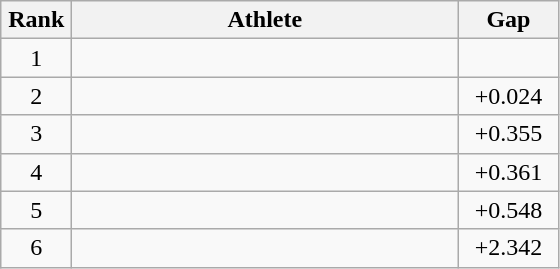<table class=wikitable style="text-align:center">
<tr>
<th width=40>Rank</th>
<th width=250>Athlete</th>
<th width=60>Gap</th>
</tr>
<tr>
<td>1</td>
<td align=left></td>
<td></td>
</tr>
<tr>
<td>2</td>
<td align=left></td>
<td>+0.024</td>
</tr>
<tr>
<td>3</td>
<td align=left></td>
<td>+0.355</td>
</tr>
<tr>
<td>4</td>
<td align=left></td>
<td>+0.361</td>
</tr>
<tr>
<td>5</td>
<td align=left></td>
<td>+0.548</td>
</tr>
<tr>
<td>6</td>
<td align=left></td>
<td>+2.342</td>
</tr>
</table>
